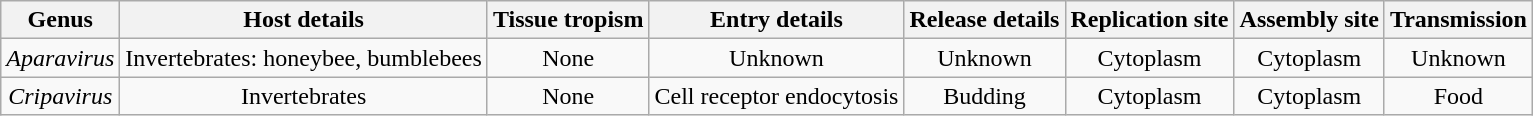<table class="wikitable sortable" style="text-align:center">
<tr>
<th>Genus</th>
<th>Host details</th>
<th>Tissue tropism</th>
<th>Entry details</th>
<th>Release details</th>
<th>Replication site</th>
<th>Assembly site</th>
<th>Transmission</th>
</tr>
<tr>
<td><em>Aparavirus</em></td>
<td>Invertebrates: honeybee, bumblebees</td>
<td>None</td>
<td>Unknown</td>
<td>Unknown</td>
<td>Cytoplasm</td>
<td>Cytoplasm</td>
<td>Unknown</td>
</tr>
<tr>
<td><em>Cripavirus</em></td>
<td>Invertebrates</td>
<td>None</td>
<td>Cell receptor endocytosis</td>
<td>Budding</td>
<td>Cytoplasm</td>
<td>Cytoplasm</td>
<td>Food</td>
</tr>
</table>
